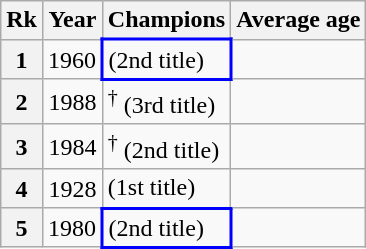<table class="wikitable sticky-header" style="text-align: center; display: inline-table">
<tr>
<th scope="col">Rk</th>
<th scope="col">Year</th>
<th scope="col">Champions</th>
<th scope="col">Average age</th>
</tr>
<tr>
<th scope="row">1</th>
<td>1960</td>
<td style="border: 2px solid blue; text-align: left;"> (2nd title)</td>
<td style="text-align: left;"><strong></strong></td>
</tr>
<tr>
<th scope="row">2</th>
<td>1988</td>
<td style="text-align: left;"><em></em><sup>†</sup> (3rd title)</td>
<td style="text-align: left;"><strong></strong></td>
</tr>
<tr>
<th scope="row">3</th>
<td>1984</td>
<td style="text-align: left;"><em></em><sup>†</sup> (2nd title)</td>
<td style="text-align: left;"><strong></strong></td>
</tr>
<tr>
<th scope="row">4</th>
<td>1928</td>
<td style="text-align: left;"> (1st title)</td>
<td style="text-align: left;"><strong></strong></td>
</tr>
<tr>
<th scope="row">5</th>
<td>1980</td>
<td style="border: 2px solid blue; text-align: left;"> (2nd title)</td>
<td style="text-align: left;"><strong></strong></td>
</tr>
</table>
